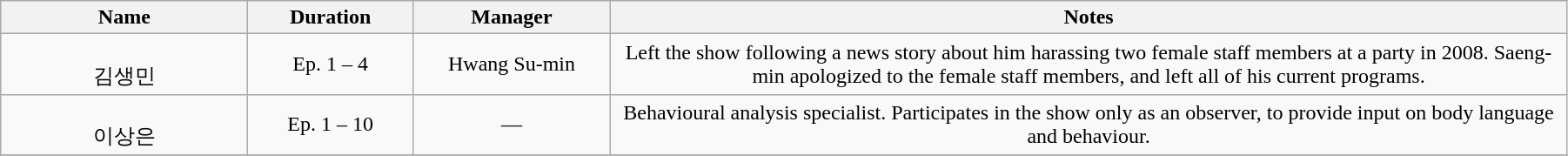<table class=wikitable style="width:95%;text-align:center">
<tr>
<th style=width:15%>Name</th>
<th style=width:10%>Duration</th>
<th style=width:12%>Manager</th>
<th style=width:58%>Notes</th>
</tr>
<tr>
<td><br>김생민</td>
<td>Ep. 1 – 4</td>
<td>Hwang Su-min</td>
<td>Left the show following a news story about him harassing two female staff members at a party in 2008. Saeng-min apologized to the female staff members, and left all of his current programs.</td>
</tr>
<tr>
<td><br>이상은</td>
<td>Ep. 1 – 10</td>
<td>—</td>
<td>Behavioural analysis specialist. Participates in the show only as an observer, to provide input on body language and behaviour.</td>
</tr>
<tr>
</tr>
</table>
